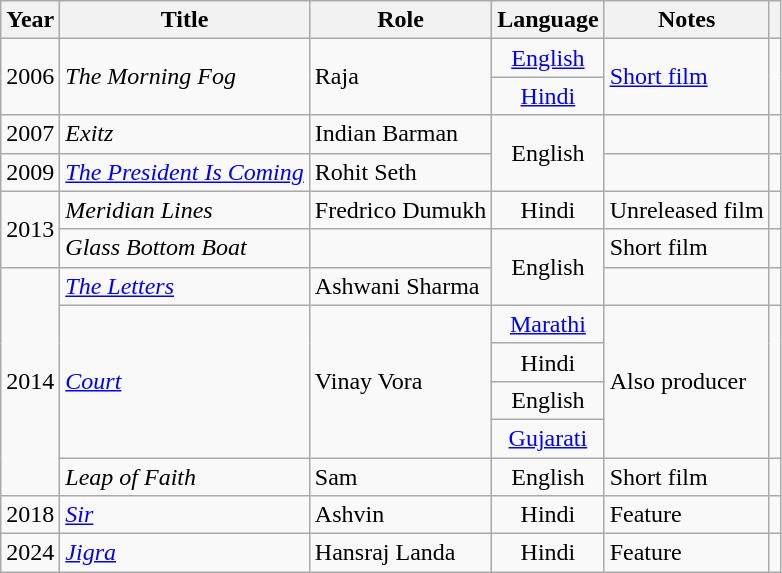<table class="wikitable plainrowheaders sortable" style="margin-right: 0;">
<tr>
<th scope="col">Year</th>
<th scope="col">Title</th>
<th scope="col">Role</th>
<th>Language</th>
<th scope="col" class="unsortable">Notes</th>
<th scope="col" class="unsortable"></th>
</tr>
<tr>
<td rowspan="2" style="text-align: center;">2006</td>
<td rowspan="2"><em>The Morning Fog</em></td>
<td rowspan="2">Raja</td>
<td style="text-align: center;"><a href='#'>English</a></td>
<td rowspan="2"><a href='#'>Short film</a></td>
<td rowspan="2" style="text-align: center;"></td>
</tr>
<tr>
<td style="text-align: center;"><a href='#'>Hindi</a></td>
</tr>
<tr>
<td style="text-align: center;">2007</td>
<td><em>Exitz</em></td>
<td>Indian Barman</td>
<td rowspan="2" style="text-align: center;">English</td>
<td></td>
<td></td>
</tr>
<tr>
<td style="text-align: center;">2009</td>
<td><em><a href='#'>The President Is Coming</a></em></td>
<td>Rohit Seth</td>
<td></td>
<td></td>
</tr>
<tr>
<td rowspan="2" style="text-align: center;">2013</td>
<td><em>Meridian Lines</em></td>
<td>Fredrico Dumukh</td>
<td style="text-align: center;">Hindi</td>
<td>Unreleased film</td>
<td></td>
</tr>
<tr>
<td><em>Glass Bottom Boat</em></td>
<td></td>
<td rowspan="2" style="text-align: center;">English</td>
<td>Short film</td>
<td></td>
</tr>
<tr>
<td rowspan="6" style="text-align: center;">2014</td>
<td><em><a href='#'>The Letters</a></em></td>
<td>Ashwani Sharma</td>
<td></td>
<td></td>
</tr>
<tr>
<td rowspan="4"><em><a href='#'>Court</a></em></td>
<td rowspan="4">Vinay Vora</td>
<td style="text-align: center;"><a href='#'>Marathi</a></td>
<td rowspan="4">Also producer</td>
<td rowspan="4"></td>
</tr>
<tr>
<td style="text-align: center;">Hindi</td>
</tr>
<tr>
<td style="text-align: center;">English</td>
</tr>
<tr>
<td style="text-align: center;"><a href='#'>Gujarati</a></td>
</tr>
<tr>
<td><em>Leap of Faith</em></td>
<td>Sam</td>
<td style="text-align: center;">English</td>
<td>Short film</td>
<td></td>
</tr>
<tr>
<td style="text-align: center;">2018</td>
<td><em><a href='#'>Sir</a></em></td>
<td>Ashvin</td>
<td style="text-align: center;">Hindi</td>
<td>Feature</td>
<td></td>
</tr>
<tr>
<td style="text-align: center;">2024</td>
<td><em><a href='#'>Jigra</a></em></td>
<td>Hansraj Landa</td>
<td style="text-align: center;">Hindi</td>
<td>Feature</td>
<td></td>
</tr>
</table>
